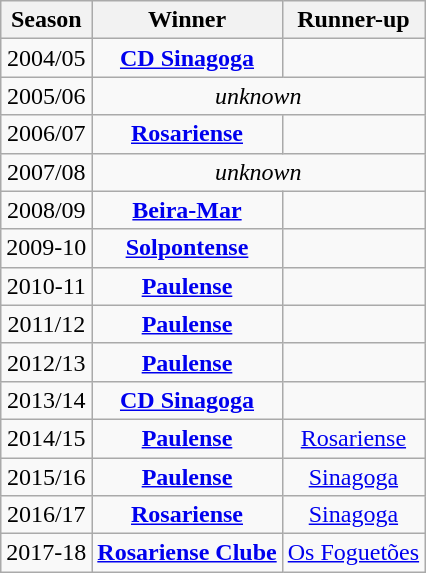<table class="wikitable" style="text-align: center; font-size:100%">
<tr>
<th>Season</th>
<th>Winner</th>
<th>Runner-up</th>
</tr>
<tr>
<td>2004/05</td>
<td><strong><a href='#'>CD Sinagoga</a></strong></td>
<td></td>
</tr>
<tr>
<td>2005/06</td>
<td colspan=2><em>unknown</em></td>
</tr>
<tr>
<td>2006/07</td>
<td><strong><a href='#'>Rosariense</a></strong></td>
<td></td>
</tr>
<tr>
<td>2007/08</td>
<td colspan=2><em>unknown</em></td>
</tr>
<tr>
<td>2008/09</td>
<td><strong><a href='#'>Beira-Mar</a></strong></td>
<td></td>
</tr>
<tr>
<td>2009-10</td>
<td><strong><a href='#'>Solpontense</a></strong></td>
<td></td>
</tr>
<tr>
<td>2010-11</td>
<td><strong><a href='#'>Paulense</a></strong></td>
<td></td>
</tr>
<tr>
<td>2011/12</td>
<td><strong><a href='#'>Paulense</a></strong></td>
<td></td>
</tr>
<tr>
<td>2012/13</td>
<td><strong><a href='#'>Paulense</a></strong></td>
<td></td>
</tr>
<tr>
<td>2013/14</td>
<td><strong><a href='#'>CD Sinagoga</a></strong></td>
<td></td>
</tr>
<tr>
<td>2014/15</td>
<td><strong><a href='#'>Paulense</a></strong></td>
<td><a href='#'>Rosariense</a></td>
</tr>
<tr>
<td>2015/16</td>
<td><strong><a href='#'>Paulense</a></strong></td>
<td><a href='#'>Sinagoga</a></td>
</tr>
<tr>
<td>2016/17</td>
<td><strong><a href='#'>Rosariense</a></strong></td>
<td><a href='#'>Sinagoga</a></td>
</tr>
<tr>
<td>2017-18</td>
<td><strong><a href='#'>Rosariense Clube</a></strong></td>
<td><a href='#'>Os Foguetões</a></td>
</tr>
</table>
